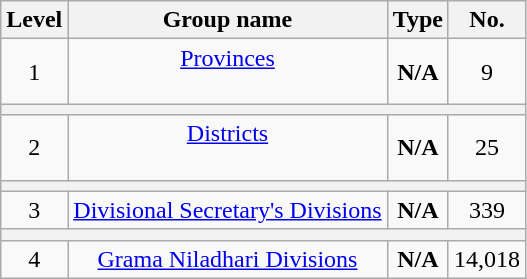<table class=wikitable>
<tr>
<th>Level</th>
<th>Group name</th>
<th>Type</th>
<th>No.</th>
</tr>
<tr align=center>
<td>1</td>
<td><a href='#'>Provinces</a><br><br></td>
<td><strong>N/A</strong></td>
<td>9</td>
</tr>
<tr align=center>
<th colspan=4></th>
</tr>
<tr align=center>
<td>2</td>
<td><a href='#'>Districts</a><br><br></td>
<td><strong>N/A</strong></td>
<td>25</td>
</tr>
<tr align=center>
<th colspan=4></th>
</tr>
<tr align=center>
<td>3</td>
<td><a href='#'>Divisional Secretary's Divisions</a></td>
<td><strong>N/A</strong></td>
<td>339</td>
</tr>
<tr align=center>
<th colspan=4></th>
</tr>
<tr align=center>
<td>4</td>
<td><a href='#'>Grama Niladhari Divisions</a></td>
<td><strong>N/A</strong></td>
<td>14,018</td>
</tr>
</table>
